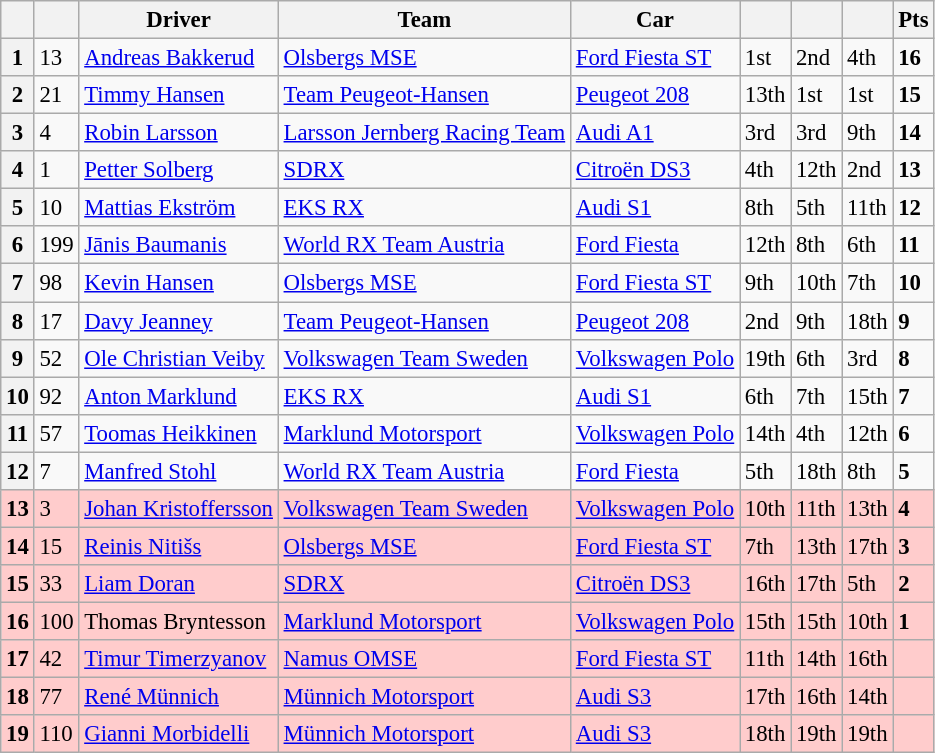<table class=wikitable style="font-size:95%">
<tr>
<th></th>
<th></th>
<th>Driver</th>
<th>Team</th>
<th>Car</th>
<th></th>
<th></th>
<th></th>
<th>Pts</th>
</tr>
<tr>
<th>1</th>
<td>13</td>
<td> <a href='#'>Andreas Bakkerud</a></td>
<td><a href='#'>Olsbergs MSE</a></td>
<td><a href='#'>Ford Fiesta ST</a></td>
<td>1st</td>
<td>2nd</td>
<td>4th</td>
<td><strong>16</strong></td>
</tr>
<tr>
<th>2</th>
<td>21</td>
<td> <a href='#'>Timmy Hansen</a></td>
<td><a href='#'>Team Peugeot-Hansen</a></td>
<td><a href='#'>Peugeot 208</a></td>
<td>13th</td>
<td>1st</td>
<td>1st</td>
<td><strong>15</strong></td>
</tr>
<tr>
<th>3</th>
<td>4</td>
<td> <a href='#'>Robin Larsson</a></td>
<td><a href='#'>Larsson Jernberg Racing Team</a></td>
<td><a href='#'>Audi A1</a></td>
<td>3rd</td>
<td>3rd</td>
<td>9th</td>
<td><strong>14</strong></td>
</tr>
<tr>
<th>4</th>
<td>1</td>
<td> <a href='#'>Petter Solberg</a></td>
<td><a href='#'>SDRX</a></td>
<td><a href='#'>Citroën DS3</a></td>
<td>4th</td>
<td>12th</td>
<td>2nd</td>
<td><strong>13</strong></td>
</tr>
<tr>
<th>5</th>
<td>10</td>
<td> <a href='#'>Mattias Ekström</a></td>
<td><a href='#'>EKS RX</a></td>
<td><a href='#'>Audi S1</a></td>
<td>8th</td>
<td>5th</td>
<td>11th</td>
<td><strong>12</strong></td>
</tr>
<tr>
<th>6</th>
<td>199</td>
<td> <a href='#'>Jānis Baumanis</a></td>
<td><a href='#'>World RX Team Austria</a></td>
<td><a href='#'>Ford Fiesta</a></td>
<td>12th</td>
<td>8th</td>
<td>6th</td>
<td><strong>11</strong></td>
</tr>
<tr>
<th>7</th>
<td>98</td>
<td> <a href='#'>Kevin Hansen</a></td>
<td><a href='#'>Olsbergs MSE</a></td>
<td><a href='#'>Ford Fiesta ST</a></td>
<td>9th</td>
<td>10th</td>
<td>7th</td>
<td><strong>10</strong></td>
</tr>
<tr>
<th>8</th>
<td>17</td>
<td> <a href='#'>Davy Jeanney</a></td>
<td><a href='#'>Team Peugeot-Hansen</a></td>
<td><a href='#'>Peugeot 208</a></td>
<td>2nd</td>
<td>9th</td>
<td>18th</td>
<td><strong>9</strong></td>
</tr>
<tr>
<th>9</th>
<td>52</td>
<td> <a href='#'>Ole Christian Veiby</a></td>
<td><a href='#'>Volkswagen Team Sweden</a></td>
<td><a href='#'>Volkswagen Polo</a></td>
<td>19th</td>
<td>6th</td>
<td>3rd</td>
<td><strong>8</strong></td>
</tr>
<tr>
<th>10</th>
<td>92</td>
<td> <a href='#'>Anton Marklund</a></td>
<td><a href='#'>EKS RX</a></td>
<td><a href='#'>Audi S1</a></td>
<td>6th</td>
<td>7th</td>
<td>15th</td>
<td><strong>7</strong></td>
</tr>
<tr>
<th>11</th>
<td>57</td>
<td> <a href='#'>Toomas Heikkinen</a></td>
<td><a href='#'>Marklund Motorsport</a></td>
<td><a href='#'>Volkswagen Polo</a></td>
<td>14th</td>
<td>4th</td>
<td>12th</td>
<td><strong>6</strong></td>
</tr>
<tr>
<th>12</th>
<td>7</td>
<td> <a href='#'>Manfred Stohl</a></td>
<td><a href='#'>World RX Team Austria</a></td>
<td><a href='#'>Ford Fiesta</a></td>
<td>5th</td>
<td>18th</td>
<td>8th</td>
<td><strong>5</strong></td>
</tr>
<tr>
<th style="background:#ffcccc;">13</th>
<td style="background:#ffcccc;">3</td>
<td style="background:#ffcccc;"> <a href='#'>Johan Kristoffersson</a></td>
<td style="background:#ffcccc;"><a href='#'>Volkswagen Team Sweden</a></td>
<td style="background:#ffcccc;"><a href='#'>Volkswagen Polo</a></td>
<td style="background:#ffcccc;">10th</td>
<td style="background:#ffcccc;">11th</td>
<td style="background:#ffcccc;">13th</td>
<td style="background:#ffcccc;"><strong>4</strong></td>
</tr>
<tr>
<th style="background:#ffcccc;">14</th>
<td style="background:#ffcccc;">15</td>
<td style="background:#ffcccc;"> <a href='#'>Reinis Nitišs</a></td>
<td style="background:#ffcccc;"><a href='#'>Olsbergs MSE</a></td>
<td style="background:#ffcccc;"><a href='#'>Ford Fiesta ST</a></td>
<td style="background:#ffcccc;">7th</td>
<td style="background:#ffcccc;">13th</td>
<td style="background:#ffcccc;">17th</td>
<td style="background:#ffcccc;"><strong>3</strong></td>
</tr>
<tr>
<th style="background:#ffcccc;">15</th>
<td style="background:#ffcccc;">33</td>
<td style="background:#ffcccc;"> <a href='#'>Liam Doran</a></td>
<td style="background:#ffcccc;"><a href='#'>SDRX</a></td>
<td style="background:#ffcccc;"><a href='#'>Citroën DS3</a></td>
<td style="background:#ffcccc;">16th</td>
<td style="background:#ffcccc;">17th</td>
<td style="background:#ffcccc;">5th</td>
<td style="background:#ffcccc;"><strong>2</strong></td>
</tr>
<tr>
<th style="background:#ffcccc;">16</th>
<td style="background:#ffcccc;">100</td>
<td style="background:#ffcccc;"> Thomas Bryntesson</td>
<td style="background:#ffcccc;"><a href='#'>Marklund Motorsport</a></td>
<td style="background:#ffcccc;"><a href='#'>Volkswagen Polo</a></td>
<td style="background:#ffcccc;">15th</td>
<td style="background:#ffcccc;">15th</td>
<td style="background:#ffcccc;">10th</td>
<td style="background:#ffcccc;"><strong>1</strong></td>
</tr>
<tr>
<th style="background:#ffcccc;">17</th>
<td style="background:#ffcccc;">42</td>
<td style="background:#ffcccc;"> <a href='#'>Timur Timerzyanov</a></td>
<td style="background:#ffcccc;"><a href='#'>Namus OMSE</a></td>
<td style="background:#ffcccc;"><a href='#'>Ford Fiesta ST</a></td>
<td style="background:#ffcccc;">11th</td>
<td style="background:#ffcccc;">14th</td>
<td style="background:#ffcccc;">16th</td>
<td style="background:#ffcccc;"></td>
</tr>
<tr>
<th style="background:#ffcccc;">18</th>
<td style="background:#ffcccc;">77</td>
<td style="background:#ffcccc;"> <a href='#'>René Münnich</a></td>
<td style="background:#ffcccc;"><a href='#'>Münnich Motorsport</a></td>
<td style="background:#ffcccc;"><a href='#'>Audi S3</a></td>
<td style="background:#ffcccc;">17th</td>
<td style="background:#ffcccc;">16th</td>
<td style="background:#ffcccc;">14th</td>
<td style="background:#ffcccc;"></td>
</tr>
<tr>
<th style="background:#ffcccc;">19</th>
<td style="background:#ffcccc;">110</td>
<td style="background:#ffcccc;"> <a href='#'>Gianni Morbidelli</a></td>
<td style="background:#ffcccc;"><a href='#'>Münnich Motorsport</a></td>
<td style="background:#ffcccc;"><a href='#'>Audi S3</a></td>
<td style="background:#ffcccc;">18th</td>
<td style="background:#ffcccc;">19th</td>
<td style="background:#ffcccc;">19th</td>
<td style="background:#ffcccc;"></td>
</tr>
</table>
